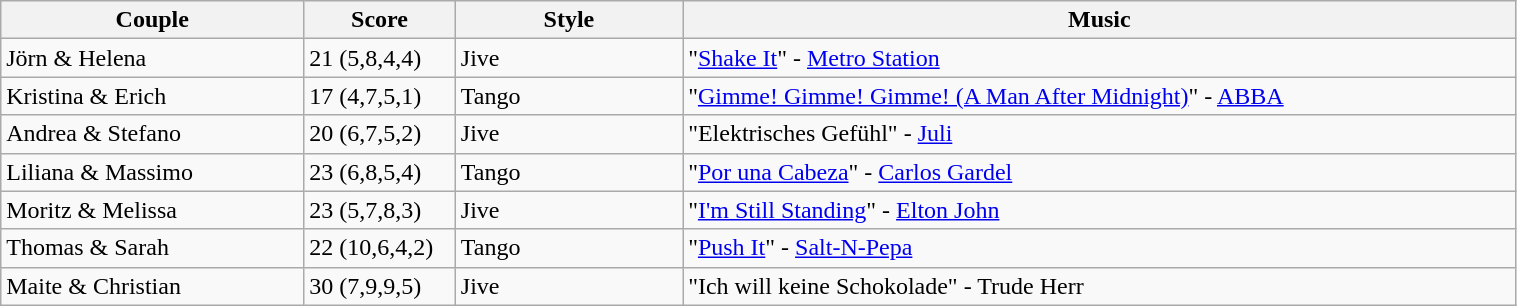<table class="wikitable" width="80%">
<tr>
<th width="20%">Couple</th>
<th width="10%">Score</th>
<th width="15%">Style</th>
<th width="60%">Music</th>
</tr>
<tr>
<td>Jörn & Helena</td>
<td>21 (5,8,4,4)</td>
<td>Jive</td>
<td>"<a href='#'>Shake It</a>" - <a href='#'>Metro Station</a></td>
</tr>
<tr>
<td>Kristina & Erich</td>
<td>17 (4,7,5,1)</td>
<td>Tango</td>
<td>"<a href='#'>Gimme! Gimme! Gimme! (A Man After Midnight)</a>" - <a href='#'>ABBA</a></td>
</tr>
<tr>
<td>Andrea & Stefano</td>
<td>20 (6,7,5,2)</td>
<td>Jive</td>
<td>"Elektrisches Gefühl" - <a href='#'>Juli</a></td>
</tr>
<tr>
<td>Liliana & Massimo</td>
<td>23 (6,8,5,4)</td>
<td>Tango</td>
<td>"<a href='#'>Por una Cabeza</a>" - <a href='#'>Carlos Gardel</a></td>
</tr>
<tr>
<td>Moritz & Melissa</td>
<td>23 (5,7,8,3)</td>
<td>Jive</td>
<td>"<a href='#'>I'm Still Standing</a>" - <a href='#'>Elton John</a></td>
</tr>
<tr>
<td>Thomas & Sarah</td>
<td>22 (10,6,4,2)</td>
<td>Tango</td>
<td>"<a href='#'>Push It</a>" - <a href='#'>Salt-N-Pepa</a></td>
</tr>
<tr>
<td>Maite & Christian</td>
<td>30 (7,9,9,5)</td>
<td>Jive</td>
<td>"Ich will keine Schokolade" - Trude Herr</td>
</tr>
</table>
